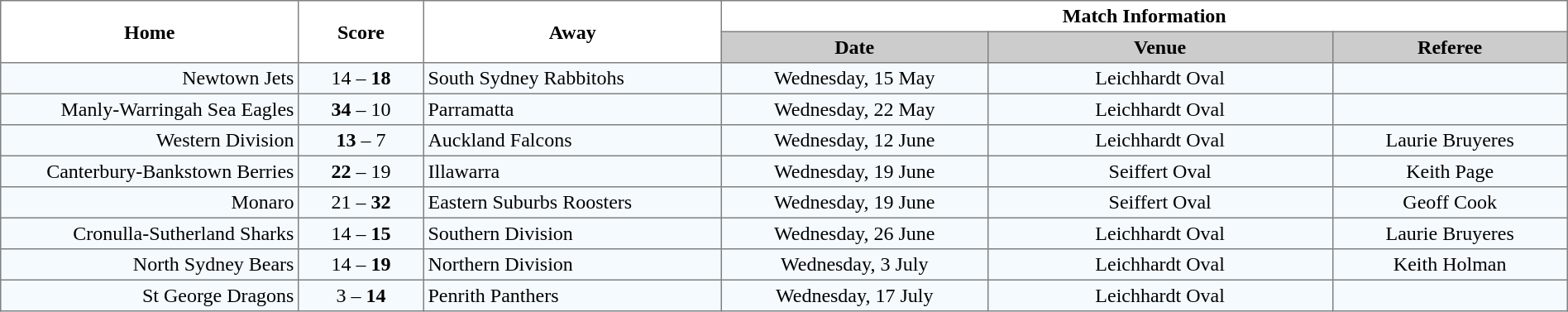<table border="1" cellpadding="3" cellspacing="0" width="100%" style="border-collapse:collapse;  text-align:center;">
<tr>
<th rowspan="2" width="19%">Home</th>
<th rowspan="2" width="8%">Score</th>
<th rowspan="2" width="19%">Away</th>
<th colspan="3">Match Information</th>
</tr>
<tr bgcolor="#CCCCCC">
<th width="17%">Date</th>
<th width="22%">Venue</th>
<th width="50%">Referee</th>
</tr>
<tr style="text-align:center; background:#f5faff;">
<td align="right">Newtown Jets </td>
<td align="center">14 – <strong>18</strong></td>
<td align="left"> South Sydney Rabbitohs</td>
<td>Wednesday, 15 May</td>
<td>Leichhardt Oval</td>
<td></td>
</tr>
<tr style="text-align:center; background:#f5faff;">
<td align="right">Manly-Warringah Sea Eagles </td>
<td align="center"><strong>34</strong> – 10</td>
<td align="left"> Parramatta</td>
<td>Wednesday, 22 May</td>
<td>Leichhardt Oval</td>
<td></td>
</tr>
<tr style="text-align:center; background:#f5faff;">
<td align="right">Western Division </td>
<td align="center"><strong>13</strong> – 7</td>
<td align="left"> Auckland Falcons</td>
<td>Wednesday, 12 June</td>
<td>Leichhardt Oval</td>
<td>Laurie Bruyeres</td>
</tr>
<tr style="text-align:center; background:#f5faff;">
<td align="right">Canterbury-Bankstown Berries <strong></strong></td>
<td align="center"><strong>22</strong> – 19</td>
<td align="left"> Illawarra</td>
<td>Wednesday, 19 June</td>
<td>Seiffert Oval</td>
<td>Keith Page</td>
</tr>
<tr style="text-align:center; background:#f5faff;">
<td align="right">Monaro </td>
<td>21 – <strong>32</strong></td>
<td align="left"> Eastern Suburbs Roosters</td>
<td>Wednesday, 19 June</td>
<td>Seiffert Oval</td>
<td>Geoff Cook</td>
</tr>
<tr style="text-align:center; background:#f5faff;">
<td align="right">Cronulla-Sutherland Sharks </td>
<td>14 – <strong>15</strong></td>
<td align="left"> Southern Division</td>
<td>Wednesday, 26 June</td>
<td>Leichhardt Oval</td>
<td>Laurie Bruyeres</td>
</tr>
<tr style="text-align:center; background:#f5faff;">
<td align="right">North Sydney Bears </td>
<td>14 – <strong>19</strong></td>
<td align="left"> Northern Division</td>
<td>Wednesday, 3 July</td>
<td>Leichhardt Oval</td>
<td>Keith Holman</td>
</tr>
<tr style="text-align:center; background:#f5faff;">
<td align="right">St George Dragons </td>
<td>3 – <strong>14</strong></td>
<td align="left"> Penrith Panthers</td>
<td>Wednesday, 17 July</td>
<td>Leichhardt Oval</td>
<td></td>
</tr>
</table>
